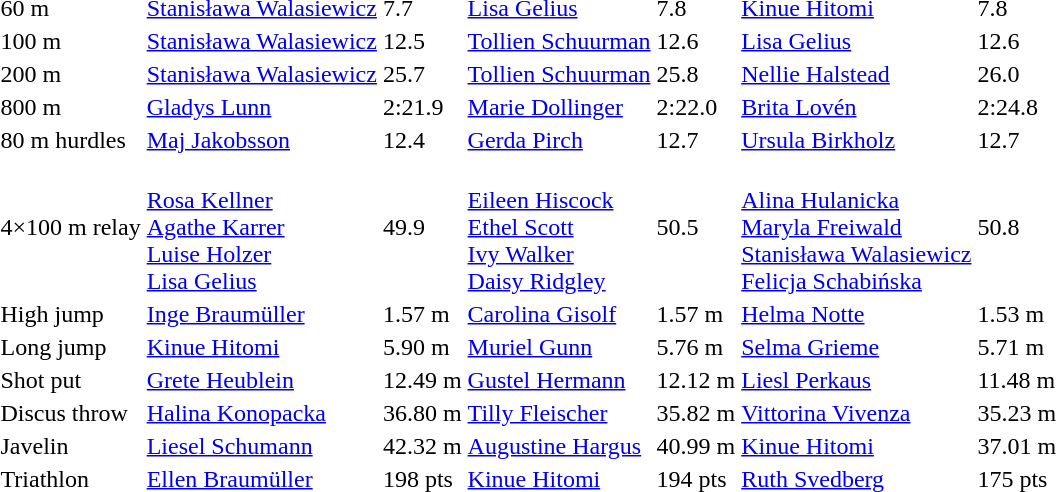<table>
<tr>
<td>60 m</td>
<td><a href='#'>Stanisława Walasiewicz</a><br><em></em></td>
<td>7.7</td>
<td><a href='#'>Lisa Gelius</a><br><em></em></td>
<td>7.8</td>
<td><a href='#'>Kinue Hitomi</a><br><em></em></td>
<td>7.8</td>
</tr>
<tr>
<td>100 m</td>
<td><a href='#'>Stanisława Walasiewicz</a><br><em></em></td>
<td>12.5</td>
<td><a href='#'>Tollien Schuurman</a><br><em></em></td>
<td>12.6</td>
<td><a href='#'>Lisa Gelius</a><br><em></em></td>
<td>12.6</td>
</tr>
<tr>
<td>200 m</td>
<td><a href='#'>Stanisława Walasiewicz</a><br><em></em></td>
<td>25.7</td>
<td><a href='#'>Tollien Schuurman</a><br><em></em></td>
<td>25.8</td>
<td><a href='#'>Nellie Halstead</a><br><em></em></td>
<td>26.0</td>
</tr>
<tr>
<td>800 m</td>
<td><a href='#'>Gladys Lunn</a><br><em></em></td>
<td>2:21.9</td>
<td><a href='#'>Marie Dollinger</a><br><em></em></td>
<td>2:22.0</td>
<td><a href='#'>Brita Lovén</a><br><em></em></td>
<td>2:24.8</td>
</tr>
<tr>
<td>80 m hurdles</td>
<td><a href='#'>Maj Jakobsson</a><br><em></em></td>
<td>12.4</td>
<td><a href='#'>Gerda Pirch</a><br><em></em></td>
<td>12.7</td>
<td><a href='#'>Ursula Birkholz</a><br><em></em></td>
<td>12.7</td>
</tr>
<tr>
<td>4×100 m relay</td>
<td><em></em><br><a href='#'>Rosa Kellner</a><br><a href='#'>Agathe Karrer</a><br><a href='#'>Luise Holzer</a><br><a href='#'>Lisa Gelius</a></td>
<td>49.9</td>
<td><em></em><br><a href='#'>Eileen Hiscock</a><br><a href='#'>Ethel Scott</a><br><a href='#'>Ivy Walker</a><br><a href='#'>Daisy Ridgley</a></td>
<td>50.5</td>
<td><em></em><br><a href='#'>Alina Hulanicka</a><br><a href='#'>Maryla Freiwald</a><br><a href='#'>Stanisława Walasiewicz</a><br><a href='#'>Felicja Schabińska</a></td>
<td>50.8</td>
</tr>
<tr>
<td>High jump</td>
<td><a href='#'>Inge Braumüller</a><br><em></em></td>
<td>1.57 m</td>
<td><a href='#'>Carolina Gisolf</a><br><em></em></td>
<td>1.57 m</td>
<td><a href='#'>Helma Notte</a><br><em></em></td>
<td>1.53 m</td>
</tr>
<tr>
<td>Long jump</td>
<td><a href='#'>Kinue Hitomi</a><br><em></em></td>
<td>5.90 m</td>
<td><a href='#'>Muriel Gunn</a><br><em></em></td>
<td>5.76 m</td>
<td><a href='#'>Selma Grieme</a><br><em></em></td>
<td>5.71 m</td>
</tr>
<tr>
<td>Shot put</td>
<td><a href='#'>Grete Heublein</a><br><em></em></td>
<td>12.49 m</td>
<td><a href='#'>Gustel Hermann</a><br><em></em></td>
<td>12.12 m</td>
<td><a href='#'>Liesl Perkaus</a><br><em></em></td>
<td>11.48 m</td>
</tr>
<tr>
<td>Discus throw</td>
<td><a href='#'>Halina Konopacka</a><br><em></em></td>
<td>36.80 m</td>
<td><a href='#'>Tilly Fleischer</a><br><em></em></td>
<td>35.82 m</td>
<td><a href='#'>Vittorina Vivenza</a><br><em></em></td>
<td>35.23 m</td>
</tr>
<tr>
<td>Javelin</td>
<td><a href='#'>Liesel Schumann</a><br><em></em></td>
<td>42.32 m</td>
<td><a href='#'>Augustine Hargus</a><br><em></em></td>
<td>40.99 m</td>
<td><a href='#'>Kinue Hitomi</a><br><em></em></td>
<td>37.01 m</td>
</tr>
<tr>
<td>Triathlon</td>
<td><a href='#'>Ellen Braumüller</a><br><em></em></td>
<td>198 pts</td>
<td><a href='#'>Kinue Hitomi</a><br><em></em></td>
<td>194 pts</td>
<td><a href='#'>Ruth Svedberg</a><br><em></em></td>
<td>175 pts</td>
</tr>
</table>
